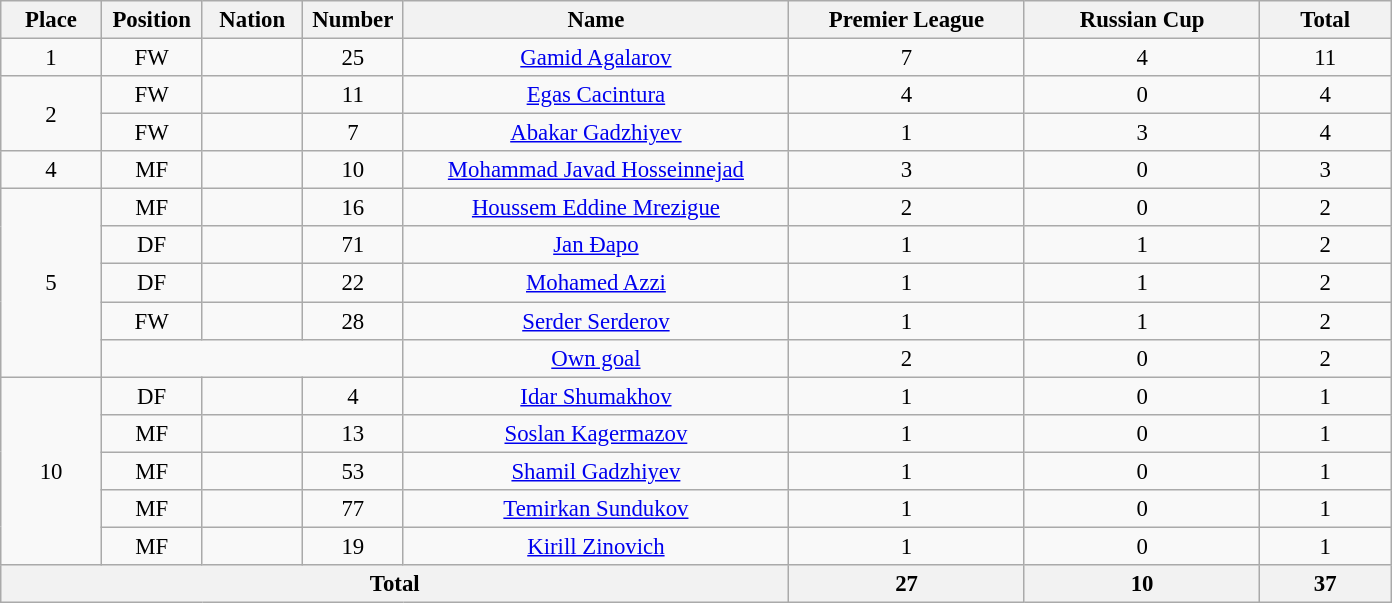<table class="wikitable" style="font-size: 95%; text-align: center;">
<tr>
<th width=60>Place</th>
<th width=60>Position</th>
<th width=60>Nation</th>
<th width=60>Number</th>
<th width=250>Name</th>
<th width=150>Premier League</th>
<th width=150>Russian Cup</th>
<th width=80>Total</th>
</tr>
<tr>
<td>1</td>
<td>FW</td>
<td></td>
<td>25</td>
<td><a href='#'>Gamid Agalarov</a></td>
<td>7</td>
<td>4</td>
<td>11</td>
</tr>
<tr>
<td rowspan="2">2</td>
<td>FW</td>
<td></td>
<td>11</td>
<td><a href='#'>Egas Cacintura</a></td>
<td>4</td>
<td>0</td>
<td>4</td>
</tr>
<tr>
<td>FW</td>
<td></td>
<td>7</td>
<td><a href='#'>Abakar Gadzhiyev</a></td>
<td>1</td>
<td>3</td>
<td>4</td>
</tr>
<tr>
<td>4</td>
<td>MF</td>
<td></td>
<td>10</td>
<td><a href='#'>Mohammad Javad Hosseinnejad</a></td>
<td>3</td>
<td>0</td>
<td>3</td>
</tr>
<tr>
<td rowspan="5">5</td>
<td>MF</td>
<td></td>
<td>16</td>
<td><a href='#'>Houssem Eddine Mrezigue</a></td>
<td>2</td>
<td>0</td>
<td>2</td>
</tr>
<tr>
<td>DF</td>
<td></td>
<td>71</td>
<td><a href='#'>Jan Đapo</a></td>
<td>1</td>
<td>1</td>
<td>2</td>
</tr>
<tr>
<td>DF</td>
<td></td>
<td>22</td>
<td><a href='#'>Mohamed Azzi</a></td>
<td>1</td>
<td>1</td>
<td>2</td>
</tr>
<tr>
<td>FW</td>
<td></td>
<td>28</td>
<td><a href='#'>Serder Serderov</a></td>
<td>1</td>
<td>1</td>
<td>2</td>
</tr>
<tr>
<td colspan="3"></td>
<td><a href='#'>Own goal</a></td>
<td>2</td>
<td>0</td>
<td>2</td>
</tr>
<tr>
<td rowspan="5">10</td>
<td>DF</td>
<td></td>
<td>4</td>
<td><a href='#'>Idar Shumakhov</a></td>
<td>1</td>
<td>0</td>
<td>1</td>
</tr>
<tr>
<td>MF</td>
<td></td>
<td>13</td>
<td><a href='#'>Soslan Kagermazov</a></td>
<td>1</td>
<td>0</td>
<td>1</td>
</tr>
<tr>
<td>MF</td>
<td></td>
<td>53</td>
<td><a href='#'>Shamil Gadzhiyev</a></td>
<td>1</td>
<td>0</td>
<td>1</td>
</tr>
<tr>
<td>MF</td>
<td></td>
<td>77</td>
<td><a href='#'>Temirkan Sundukov</a></td>
<td>1</td>
<td>0</td>
<td>1</td>
</tr>
<tr>
<td>MF</td>
<td></td>
<td>19</td>
<td><a href='#'>Kirill Zinovich</a></td>
<td>1</td>
<td>0</td>
<td>1</td>
</tr>
<tr>
<th colspan=5>Total</th>
<th>27</th>
<th>10</th>
<th>37</th>
</tr>
</table>
